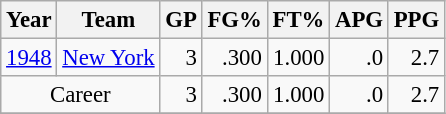<table class="wikitable sortable" style="font-size:95%; text-align:right;">
<tr>
<th>Year</th>
<th>Team</th>
<th>GP</th>
<th>FG%</th>
<th>FT%</th>
<th>APG</th>
<th>PPG</th>
</tr>
<tr>
<td style="text-align:left;"><a href='#'>1948</a></td>
<td style="text-align:left;"><a href='#'>New York</a></td>
<td>3</td>
<td>.300</td>
<td>1.000</td>
<td>.0</td>
<td>2.7</td>
</tr>
<tr>
<td style="text-align:center;" colspan="2">Career</td>
<td>3</td>
<td>.300</td>
<td>1.000</td>
<td>.0</td>
<td>2.7</td>
</tr>
<tr>
</tr>
</table>
